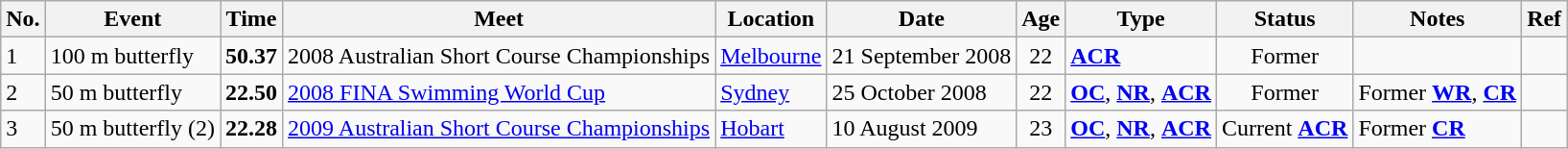<table class="wikitable sortable">
<tr>
<th>No.</th>
<th>Event</th>
<th>Time</th>
<th>Meet</th>
<th>Location</th>
<th>Date</th>
<th>Age</th>
<th>Type</th>
<th>Status</th>
<th>Notes</th>
<th>Ref</th>
</tr>
<tr>
<td>1</td>
<td>100 m butterfly</td>
<td style="text-align:center;"><strong>50.37</strong></td>
<td>2008 Australian Short Course Championships</td>
<td><a href='#'>Melbourne</a></td>
<td>21 September 2008</td>
<td style="text-align:center;">22</td>
<td><strong><a href='#'>ACR</a></strong></td>
<td style="text-align:center;">Former</td>
<td></td>
<td style="text-align:center;"></td>
</tr>
<tr>
<td>2</td>
<td>50 m butterfly</td>
<td style="text-align:center;"><strong>22.50</strong></td>
<td><a href='#'>2008 FINA Swimming World Cup</a></td>
<td><a href='#'>Sydney</a></td>
<td>25 October 2008</td>
<td style="text-align:center;">22</td>
<td><strong><a href='#'>OC</a></strong>, <strong><a href='#'>NR</a></strong>, <strong><a href='#'>ACR</a></strong></td>
<td style="text-align:center;">Former</td>
<td>Former <strong><a href='#'>WR</a></strong>, <strong><a href='#'>CR</a></strong></td>
<td style="text-align:center;"></td>
</tr>
<tr>
<td>3</td>
<td>50 m butterfly (2)</td>
<td style="text-align:center;"><strong>22.28</strong></td>
<td><a href='#'>2009 Australian Short Course Championships</a></td>
<td><a href='#'>Hobart</a></td>
<td>10 August 2009</td>
<td style="text-align:center;">23</td>
<td><strong><a href='#'>OC</a></strong>, <strong><a href='#'>NR</a></strong>, <strong><a href='#'>ACR</a></strong></td>
<td style="text-align:center;">Current <strong><a href='#'>ACR</a></strong></td>
<td>Former <strong><a href='#'>CR</a></strong></td>
<td style="text-align:center;"></td>
</tr>
</table>
